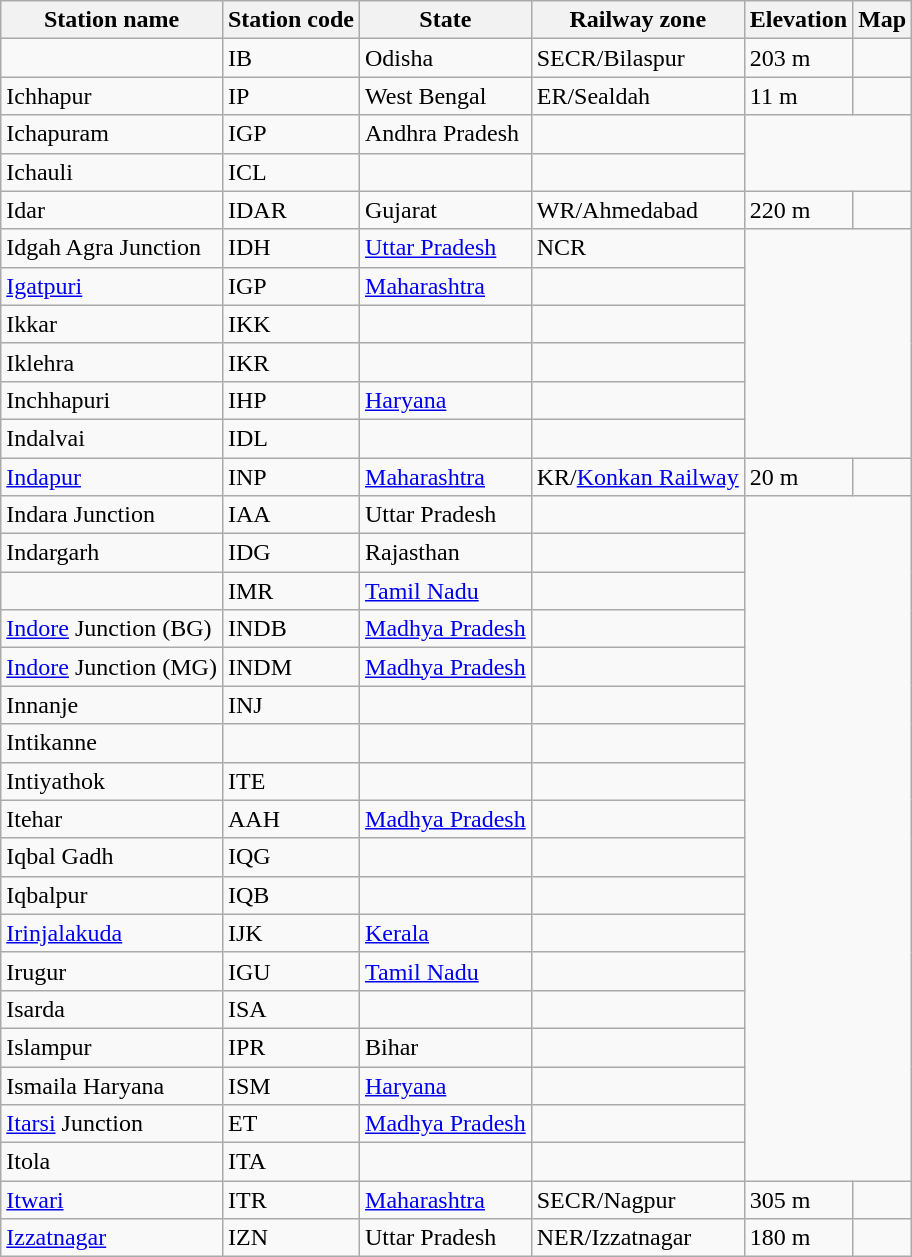<table class="sortable wikitable">
<tr>
<th>Station name</th>
<th>Station code</th>
<th>State</th>
<th>Railway zone</th>
<th>Elevation</th>
<th>Map</th>
</tr>
<tr>
<td></td>
<td>IB</td>
<td>Odisha</td>
<td>SECR/Bilaspur</td>
<td>203 m</td>
<td></td>
</tr>
<tr>
<td>Ichhapur</td>
<td>IP</td>
<td>West Bengal</td>
<td>ER/Sealdah</td>
<td>11 m</td>
<td></td>
</tr>
<tr>
<td>Ichapuram</td>
<td>IGP</td>
<td>Andhra Pradesh</td>
<td></td>
</tr>
<tr>
<td>Ichauli</td>
<td>ICL</td>
<td></td>
<td></td>
</tr>
<tr>
<td>Idar</td>
<td>IDAR</td>
<td>Gujarat</td>
<td>WR/Ahmedabad</td>
<td>220 m</td>
<td></td>
</tr>
<tr>
<td>Idgah Agra Junction</td>
<td>IDH</td>
<td><a href='#'>Uttar Pradesh</a></td>
<td>NCR</td>
</tr>
<tr>
<td><a href='#'>Igatpuri</a></td>
<td>IGP</td>
<td><a href='#'>Maharashtra</a></td>
<td></td>
</tr>
<tr>
<td>Ikkar</td>
<td>IKK</td>
<td></td>
<td></td>
</tr>
<tr>
<td>Iklehra</td>
<td>IKR</td>
<td></td>
<td></td>
</tr>
<tr>
<td>Inchhapuri</td>
<td>IHP</td>
<td><a href='#'>Haryana</a></td>
<td></td>
</tr>
<tr>
<td>Indalvai</td>
<td>IDL</td>
<td></td>
<td></td>
</tr>
<tr>
<td><a href='#'>Indapur</a></td>
<td>INP</td>
<td><a href='#'>Maharashtra</a></td>
<td>KR/<a href='#'>Konkan Railway</a></td>
<td>20 m</td>
<td></td>
</tr>
<tr>
<td>Indara Junction</td>
<td>IAA</td>
<td>Uttar Pradesh</td>
<td></td>
</tr>
<tr>
<td>Indargarh</td>
<td>IDG</td>
<td>Rajasthan</td>
<td></td>
</tr>
<tr>
<td></td>
<td>IMR</td>
<td><a href='#'>Tamil Nadu</a></td>
<td></td>
</tr>
<tr>
<td><a href='#'>Indore</a> Junction (BG)</td>
<td>INDB</td>
<td><a href='#'>Madhya Pradesh</a></td>
<td></td>
</tr>
<tr>
<td><a href='#'>Indore</a> Junction (MG)</td>
<td>INDM</td>
<td><a href='#'>Madhya Pradesh</a></td>
<td></td>
</tr>
<tr>
<td>Innanje</td>
<td>INJ</td>
<td></td>
<td></td>
</tr>
<tr>
<td>Intikanne</td>
<td></td>
<td></td>
<td></td>
</tr>
<tr>
<td>Intiyathok</td>
<td>ITE</td>
<td></td>
<td></td>
</tr>
<tr>
<td>Itehar</td>
<td>AAH</td>
<td><a href='#'>Madhya Pradesh</a></td>
<td></td>
</tr>
<tr>
<td>Iqbal Gadh</td>
<td>IQG</td>
<td></td>
<td></td>
</tr>
<tr>
<td>Iqbalpur</td>
<td>IQB</td>
<td></td>
<td></td>
</tr>
<tr>
<td><a href='#'>Irinjalakuda</a></td>
<td>IJK</td>
<td><a href='#'>Kerala</a></td>
<td></td>
</tr>
<tr>
<td>Irugur</td>
<td>IGU</td>
<td><a href='#'>Tamil Nadu</a></td>
<td></td>
</tr>
<tr>
<td>Isarda</td>
<td>ISA</td>
<td></td>
<td></td>
</tr>
<tr>
<td>Islampur</td>
<td>IPR</td>
<td>Bihar</td>
<td></td>
</tr>
<tr>
<td>Ismaila Haryana</td>
<td>ISM</td>
<td><a href='#'>Haryana</a></td>
<td></td>
</tr>
<tr>
<td><a href='#'>Itarsi</a> Junction</td>
<td>ET</td>
<td><a href='#'>Madhya Pradesh</a></td>
<td></td>
</tr>
<tr>
<td>Itola</td>
<td>ITA</td>
<td></td>
<td></td>
</tr>
<tr>
<td><a href='#'>Itwari</a></td>
<td>ITR</td>
<td><a href='#'>Maharashtra</a></td>
<td>SECR/Nagpur</td>
<td>305 m</td>
<td></td>
</tr>
<tr>
<td><a href='#'>Izzatnagar</a></td>
<td>IZN</td>
<td>Uttar Pradesh</td>
<td>NER/Izzatnagar</td>
<td>180 m</td>
<td></td>
</tr>
</table>
